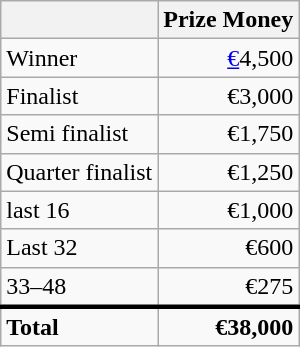<table class="wikitable sortable">
<tr>
<th></th>
<th>Prize Money</th>
</tr>
<tr>
<td>Winner</td>
<td style="text-align:right"><a href='#'>€</a>4,500</td>
</tr>
<tr>
<td>Finalist</td>
<td style="text-align:right">€3,000</td>
</tr>
<tr>
<td>Semi finalist</td>
<td style="text-align:right">€1,750</td>
</tr>
<tr>
<td>Quarter finalist</td>
<td style="text-align:right">€1,250</td>
</tr>
<tr>
<td>last 16</td>
<td style="text-align:right">€1,000</td>
</tr>
<tr>
<td>Last 32</td>
<td style="text-align:right">€600</td>
</tr>
<tr>
<td>33–48</td>
<td style="text-align:right">€275</td>
</tr>
<tr>
<td style="border-top:medium solid"><strong>Total</strong></td>
<td style="border-top:medium solid; text-align:right"><strong>€38,000</strong></td>
</tr>
</table>
